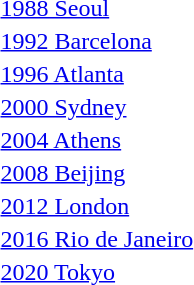<table>
<tr>
<td rowspan=2><a href='#'>1988 Seoul</a><br></td>
<td rowspan=2></td>
<td rowspan=2></td>
<td></td>
</tr>
<tr>
<td></td>
</tr>
<tr>
<td rowspan=2><a href='#'>1992 Barcelona</a><br></td>
<td rowspan=2></td>
<td rowspan=2></td>
<td></td>
</tr>
<tr>
<td></td>
</tr>
<tr>
<td rowspan=2><a href='#'>1996 Atlanta</a><br></td>
<td rowspan=2></td>
<td rowspan=2></td>
<td></td>
</tr>
<tr>
<td></td>
</tr>
<tr>
<td rowspan=2><a href='#'>2000 Sydney</a><br></td>
<td rowspan=2></td>
<td rowspan=2></td>
<td></td>
</tr>
<tr>
<td></td>
</tr>
<tr>
<td rowspan=2><a href='#'>2004 Athens</a><br></td>
<td rowspan=2></td>
<td rowspan=2></td>
<td></td>
</tr>
<tr>
<td></td>
</tr>
<tr>
<td rowspan=2><a href='#'>2008 Beijing</a><br></td>
<td rowspan=2></td>
<td rowspan=2></td>
<td></td>
</tr>
<tr>
<td></td>
</tr>
<tr>
<td rowspan=2><a href='#'>2012 London</a><br></td>
<td rowspan=2></td>
<td rowspan=2></td>
<td></td>
</tr>
<tr>
<td></td>
</tr>
<tr>
<td rowspan=2><a href='#'>2016 Rio de Janeiro</a><br></td>
<td rowspan=2></td>
<td rowspan=2></td>
<td></td>
</tr>
<tr>
<td></td>
</tr>
<tr>
<td rowspan=2><a href='#'>2020 Tokyo</a><br></td>
<td rowspan=2></td>
<td rowspan=2></td>
<td></td>
</tr>
<tr>
<td></td>
</tr>
</table>
